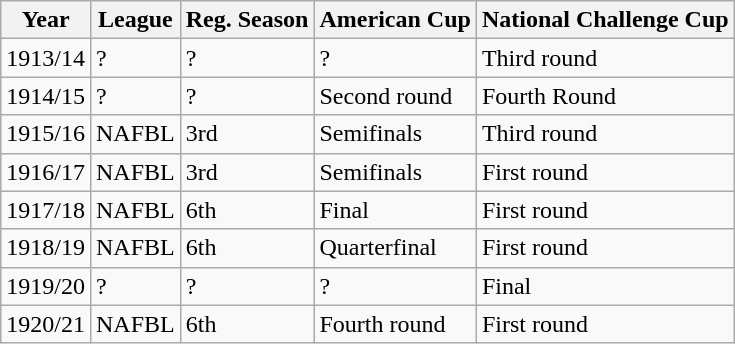<table class="wikitable">
<tr>
<th>Year</th>
<th>League</th>
<th>Reg. Season</th>
<th>American Cup</th>
<th>National Challenge Cup</th>
</tr>
<tr>
<td>1913/14</td>
<td>?</td>
<td>?</td>
<td>?</td>
<td>Third round</td>
</tr>
<tr>
<td>1914/15</td>
<td>?</td>
<td>?</td>
<td>Second round</td>
<td>Fourth Round</td>
</tr>
<tr>
<td>1915/16</td>
<td>NAFBL</td>
<td>3rd</td>
<td>Semifinals</td>
<td>Third round</td>
</tr>
<tr>
<td>1916/17</td>
<td>NAFBL</td>
<td>3rd</td>
<td>Semifinals</td>
<td>First round</td>
</tr>
<tr>
<td>1917/18</td>
<td>NAFBL</td>
<td>6th</td>
<td>Final</td>
<td>First round</td>
</tr>
<tr>
<td>1918/19</td>
<td>NAFBL</td>
<td>6th</td>
<td>Quarterfinal</td>
<td>First round</td>
</tr>
<tr>
<td>1919/20</td>
<td>?</td>
<td>?</td>
<td>?</td>
<td>Final</td>
</tr>
<tr>
<td>1920/21</td>
<td>NAFBL</td>
<td>6th</td>
<td>Fourth round</td>
<td>First round</td>
</tr>
</table>
